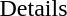<table class="mw-collapsible mw-collapsed">
<tr>
<td>Details</td>
</tr>
<tr>
<td width=2000><br>


</td>
</tr>
</table>
